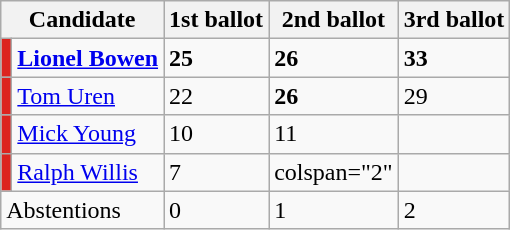<table class="wikitable">
<tr>
<th colspan="2">Candidate</th>
<th>1st ballot</th>
<th>2nd ballot</th>
<th>3rd ballot</th>
</tr>
<tr>
<td style="background:#DC241F"></td>
<td><strong><a href='#'>Lionel Bowen</a></strong></td>
<td><strong>25</strong></td>
<td><strong>26</strong></td>
<td><strong>33</strong></td>
</tr>
<tr>
<td style="background:#DC241F"></td>
<td><a href='#'>Tom Uren</a></td>
<td>22</td>
<td><strong>26</strong></td>
<td>29</td>
</tr>
<tr>
<td style="background:#DC241F"></td>
<td><a href='#'>Mick Young</a></td>
<td>10</td>
<td>11</td>
<td></td>
</tr>
<tr>
<td style="background:#DC241F"></td>
<td><a href='#'>Ralph Willis</a></td>
<td>7</td>
<td>colspan="2" </td>
</tr>
<tr>
<td colspan="2">Abstentions</td>
<td>0</td>
<td>1</td>
<td>2</td>
</tr>
</table>
